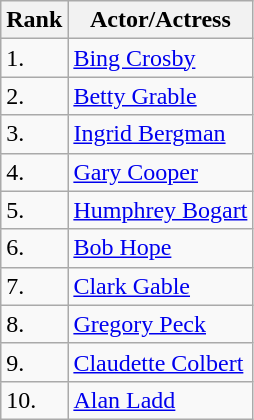<table class="wikitable">
<tr>
<th>Rank</th>
<th>Actor/Actress</th>
</tr>
<tr>
<td>1.</td>
<td><a href='#'>Bing Crosby</a></td>
</tr>
<tr>
<td>2.</td>
<td><a href='#'>Betty Grable</a></td>
</tr>
<tr>
<td>3.</td>
<td><a href='#'>Ingrid Bergman</a></td>
</tr>
<tr>
<td>4.</td>
<td><a href='#'>Gary Cooper</a></td>
</tr>
<tr>
<td>5.</td>
<td><a href='#'>Humphrey Bogart</a></td>
</tr>
<tr>
<td>6.</td>
<td><a href='#'>Bob Hope</a></td>
</tr>
<tr>
<td>7.</td>
<td><a href='#'>Clark Gable</a></td>
</tr>
<tr>
<td>8.</td>
<td><a href='#'>Gregory Peck</a></td>
</tr>
<tr>
<td>9.</td>
<td><a href='#'>Claudette Colbert</a></td>
</tr>
<tr>
<td>10.</td>
<td><a href='#'>Alan Ladd</a></td>
</tr>
</table>
